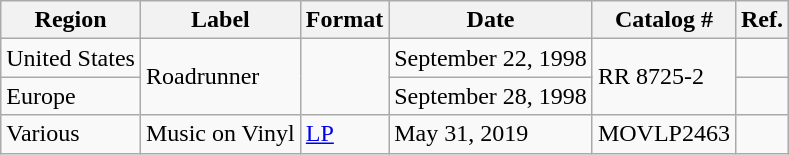<table class="wikitable">
<tr>
<th>Region</th>
<th>Label</th>
<th>Format</th>
<th>Date</th>
<th>Catalog #</th>
<th>Ref.</th>
</tr>
<tr>
<td>United States</td>
<td rowspan="2">Roadrunner</td>
<td rowspan="2"></td>
<td>September 22, 1998</td>
<td rowspan="2">RR 8725-2</td>
<td></td>
</tr>
<tr>
<td>Europe</td>
<td>September 28, 1998</td>
<td></td>
</tr>
<tr>
<td>Various</td>
<td>Music on Vinyl</td>
<td><a href='#'>LP</a></td>
<td>May 31, 2019</td>
<td>MOVLP2463</td>
<td></td>
</tr>
</table>
